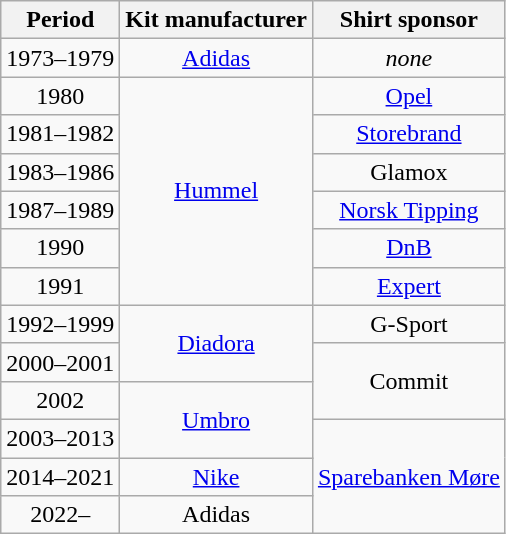<table class="wikitable" style="text-align:center">
<tr>
<th>Period</th>
<th>Kit manufacturer</th>
<th>Shirt sponsor</th>
</tr>
<tr>
<td>1973–1979</td>
<td><a href='#'>Adidas</a></td>
<td><em>none</em></td>
</tr>
<tr>
<td>1980</td>
<td rowspan=6><a href='#'>Hummel</a></td>
<td><a href='#'>Opel</a></td>
</tr>
<tr>
<td>1981–1982</td>
<td><a href='#'>Storebrand</a></td>
</tr>
<tr>
<td>1983–1986</td>
<td>Glamox</td>
</tr>
<tr>
<td>1987–1989</td>
<td><a href='#'>Norsk Tipping</a></td>
</tr>
<tr>
<td>1990</td>
<td><a href='#'>DnB</a></td>
</tr>
<tr>
<td>1991</td>
<td><a href='#'>Expert</a></td>
</tr>
<tr>
<td>1992–1999</td>
<td rowspan=2><a href='#'>Diadora</a></td>
<td>G-Sport</td>
</tr>
<tr>
<td>2000–2001</td>
<td rowspan=2>Commit</td>
</tr>
<tr>
<td>2002</td>
<td rowspan=2><a href='#'>Umbro</a></td>
</tr>
<tr>
<td>2003–2013</td>
<td rowspan=3><a href='#'>Sparebanken Møre</a></td>
</tr>
<tr>
<td>2014–2021</td>
<td><a href='#'>Nike</a></td>
</tr>
<tr>
<td>2022–</td>
<td>Adidas</td>
</tr>
</table>
